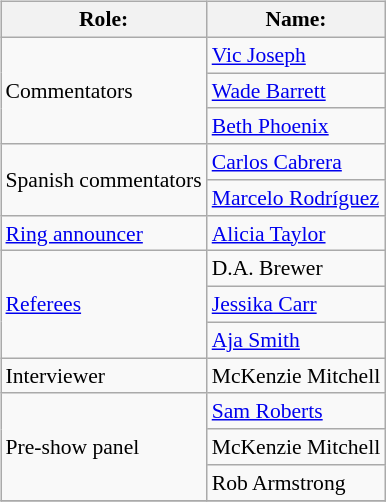<table class=wikitable style="font-size:90%; margin: 0.5em 0 0.5em 1em; float: right; clear: right;">
<tr>
<th>Role:</th>
<th>Name:</th>
</tr>
<tr>
<td rowspan=3>Commentators</td>
<td><a href='#'>Vic Joseph</a></td>
</tr>
<tr>
<td><a href='#'>Wade Barrett</a></td>
</tr>
<tr>
<td><a href='#'>Beth Phoenix</a></td>
</tr>
<tr>
<td rowspan=2>Spanish commentators</td>
<td><a href='#'>Carlos Cabrera</a></td>
</tr>
<tr>
<td><a href='#'>Marcelo Rodríguez</a></td>
</tr>
<tr>
<td rowspan=1><a href='#'>Ring announcer</a></td>
<td><a href='#'>Alicia Taylor</a></td>
</tr>
<tr>
<td rowspan=3><a href='#'>Referees</a></td>
<td>D.A. Brewer</td>
</tr>
<tr>
<td><a href='#'>Jessika Carr</a></td>
</tr>
<tr>
<td><a href='#'>Aja Smith</a></td>
</tr>
<tr>
<td>Interviewer</td>
<td>McKenzie Mitchell</td>
</tr>
<tr>
<td rowspan=3>Pre-show panel</td>
<td><a href='#'>Sam Roberts</a></td>
</tr>
<tr>
<td>McKenzie Mitchell</td>
</tr>
<tr>
<td>Rob Armstrong</td>
</tr>
<tr>
</tr>
</table>
